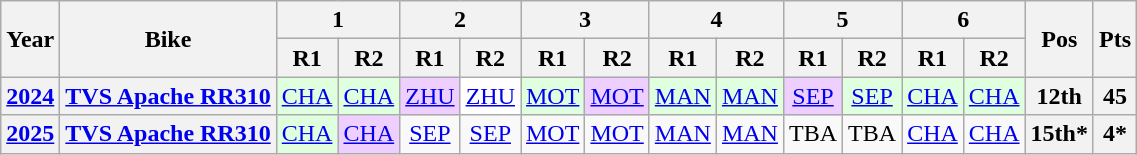<table class="wikitable" style="text-align:center">
<tr>
<th valign="middle" rowspan=2>Year</th>
<th valign="middle" rowspan=2>Bike</th>
<th colspan=2>1</th>
<th colspan=2>2</th>
<th colspan=2>3</th>
<th colspan=2>4</th>
<th colspan=2>5</th>
<th colspan=2>6</th>
<th rowspan=2>Pos</th>
<th rowspan=2>Pts</th>
</tr>
<tr>
<th>R1</th>
<th>R2</th>
<th>R1</th>
<th>R2</th>
<th>R1</th>
<th>R2</th>
<th>R1</th>
<th>R2</th>
<th>R1</th>
<th>R2</th>
<th>R1</th>
<th>R2</th>
</tr>
<tr>
<th><a href='#'>2024</a></th>
<th><a href='#'>TVS Apache RR310</a></th>
<td style="background:#dfffdf;"><a href='#'>CHA</a><br></td>
<td style="background:#dfffdf;"><a href='#'>CHA</a><br></td>
<td style="background:#efcfff;"><a href='#'>ZHU</a><br></td>
<td style="background:#ffffff;"><a href='#'>ZHU</a><br></td>
<td style="background:#dfffdf;"><a href='#'>MOT</a><br></td>
<td style="background:#efcfff;"><a href='#'>MOT</a><br></td>
<td style="background:#dfffdf;"><a href='#'>MAN</a><br></td>
<td style="background:#dfffdf;"><a href='#'>MAN</a><br></td>
<td style="background:#efcfff;"><a href='#'>SEP</a><br></td>
<td style="background:#dfffdf;"><a href='#'>SEP</a><br></td>
<td style="background:#dfffdf;"><a href='#'>CHA</a><br></td>
<td style="background:#dfffdf;"><a href='#'>CHA</a><br></td>
<th style="background:#;">12th</th>
<th style="background:#;">45</th>
</tr>
<tr>
<th><a href='#'>2025</a></th>
<th><a href='#'>TVS Apache RR310</a></th>
<td style="background:#dfffdf;"><a href='#'>CHA</a><br></td>
<td style="background:#efcfff;"><a href='#'>CHA</a><br></td>
<td style="background:#;"><a href='#'>SEP</a><br></td>
<td style="background:#;"><a href='#'>SEP</a><br></td>
<td style="background:#;"><a href='#'>MOT</a><br></td>
<td style="background:#;"><a href='#'>MOT</a><br></td>
<td style="background:#;"><a href='#'>MAN</a><br></td>
<td style="background:#;"><a href='#'>MAN</a><br></td>
<td style="background:#;">TBA<br></td>
<td style="background:#;">TBA<br></td>
<td style="background:#;"><a href='#'>CHA</a><br></td>
<td style="background:#;"><a href='#'>CHA</a><br></td>
<th style="background:#;">15th*</th>
<th style="background:#;">4*</th>
</tr>
</table>
